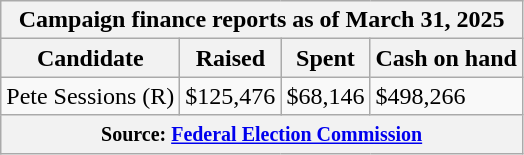<table class="wikitable sortable">
<tr>
<th colspan=4>Campaign finance reports as of March 31, 2025</th>
</tr>
<tr style="text-align:center;">
<th>Candidate</th>
<th>Raised</th>
<th>Spent</th>
<th>Cash on hand</th>
</tr>
<tr>
<td>Pete Sessions (R)</td>
<td>$125,476</td>
<td>$68,146</td>
<td>$498,266</td>
</tr>
<tr>
<th colspan="4"><small>Source: <a href='#'>Federal Election Commission</a></small></th>
</tr>
</table>
